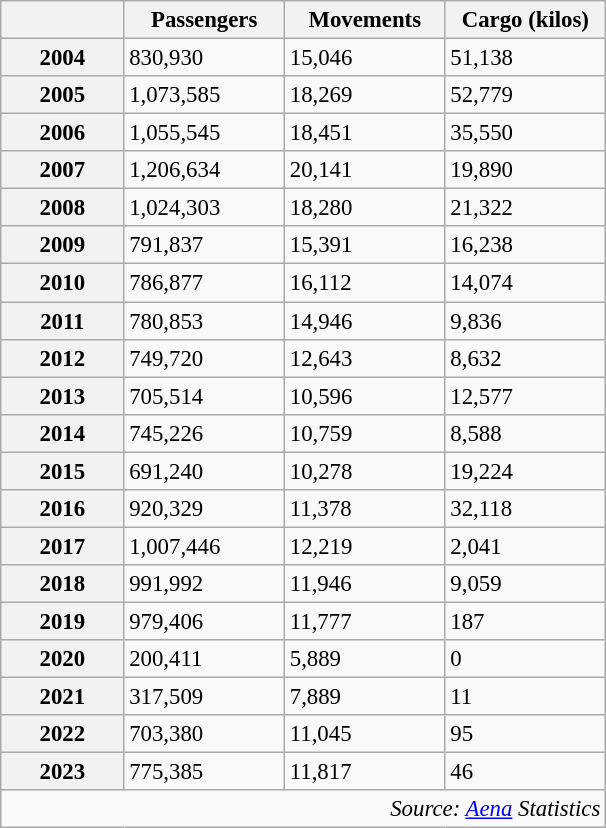<table class="wikitable sortable" style="font-size: 95%">
<tr>
<th style="width:75px"></th>
<th style="width:100px">Passengers</th>
<th style="width:100px">Movements</th>
<th style="width:100px">Cargo (kilos)</th>
</tr>
<tr>
<th>2004</th>
<td>830,930</td>
<td>15,046</td>
<td>51,138</td>
</tr>
<tr>
<th>2005</th>
<td>1,073,585</td>
<td>18,269</td>
<td>52,779</td>
</tr>
<tr>
<th>2006</th>
<td>1,055,545</td>
<td>18,451</td>
<td>35,550</td>
</tr>
<tr>
<th>2007</th>
<td>1,206,634</td>
<td>20,141</td>
<td>19,890</td>
</tr>
<tr>
<th>2008</th>
<td>1,024,303</td>
<td>18,280</td>
<td>21,322</td>
</tr>
<tr>
<th>2009</th>
<td>791,837</td>
<td>15,391</td>
<td>16,238</td>
</tr>
<tr>
<th>2010</th>
<td>786,877</td>
<td>16,112</td>
<td>14,074</td>
</tr>
<tr>
<th>2011</th>
<td>780,853</td>
<td>14,946</td>
<td>9,836</td>
</tr>
<tr>
<th>2012</th>
<td>749,720</td>
<td>12,643</td>
<td>8,632</td>
</tr>
<tr>
<th>2013</th>
<td>705,514</td>
<td>10,596</td>
<td>12,577</td>
</tr>
<tr>
<th>2014</th>
<td>745,226</td>
<td>10,759</td>
<td>8,588</td>
</tr>
<tr>
<th>2015</th>
<td>691,240</td>
<td>10,278</td>
<td>19,224</td>
</tr>
<tr>
<th>2016</th>
<td>920,329</td>
<td>11,378</td>
<td>32,118</td>
</tr>
<tr>
<th>2017</th>
<td>1,007,446</td>
<td>12,219</td>
<td>2,041</td>
</tr>
<tr>
<th>2018</th>
<td>991,992</td>
<td>11,946</td>
<td>9,059</td>
</tr>
<tr>
<th>2019</th>
<td>979,406</td>
<td>11,777</td>
<td>187</td>
</tr>
<tr>
<th>2020</th>
<td>200,411</td>
<td>5,889</td>
<td>0</td>
</tr>
<tr>
<th>2021</th>
<td>317,509</td>
<td>7,889</td>
<td>11</td>
</tr>
<tr>
<th>2022</th>
<td>703,380</td>
<td>11,045</td>
<td>95</td>
</tr>
<tr>
<th>2023</th>
<td>775,385</td>
<td>11,817</td>
<td>46</td>
</tr>
<tr>
<td colspan="4" style="text-align:right;"><em>Source: <a href='#'>Aena</a> Statistics</em></td>
</tr>
</table>
